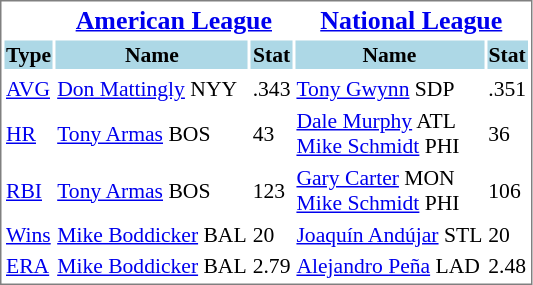<table cellpadding="1" style="width:auto;font-size: 90%; border: 1px solid gray;">
<tr align="center" style="font-size: larger;">
<td> </td>
<th colspan=2><a href='#'>American League</a></th>
<th colspan=2><a href='#'>National League</a></th>
</tr>
<tr style="background:lightblue;">
<th>Type</th>
<th>Name</th>
<th>Stat</th>
<th>Name</th>
<th>Stat</th>
</tr>
<tr align="center" style="vertical-align: middle;" style="background:lightblue;">
</tr>
<tr>
<td><a href='#'>AVG</a></td>
<td><a href='#'>Don Mattingly</a> NYY</td>
<td>.343</td>
<td><a href='#'>Tony Gwynn</a> SDP</td>
<td>.351</td>
</tr>
<tr>
<td><a href='#'>HR</a></td>
<td><a href='#'>Tony Armas</a> BOS</td>
<td>43</td>
<td><a href='#'>Dale Murphy</a> ATL<br><a href='#'>Mike Schmidt</a> PHI</td>
<td>36</td>
</tr>
<tr>
<td><a href='#'>RBI</a></td>
<td><a href='#'>Tony Armas</a> BOS</td>
<td>123</td>
<td><a href='#'>Gary Carter</a> MON<br><a href='#'>Mike Schmidt</a> PHI</td>
<td>106</td>
</tr>
<tr>
<td><a href='#'>Wins</a></td>
<td><a href='#'>Mike Boddicker</a> BAL</td>
<td>20</td>
<td><a href='#'>Joaquín Andújar</a> STL</td>
<td>20</td>
</tr>
<tr>
<td><a href='#'>ERA</a></td>
<td><a href='#'>Mike Boddicker</a> BAL</td>
<td>2.79</td>
<td><a href='#'>Alejandro Peña</a> LAD</td>
<td>2.48</td>
</tr>
</table>
